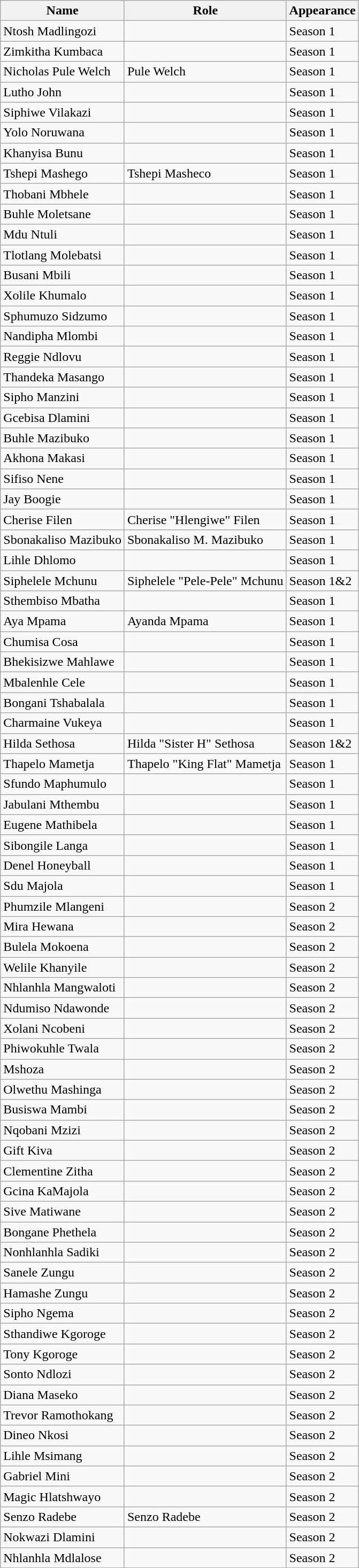<table class="wikitable">
<tr>
<th>Name</th>
<th>Role</th>
<th>Appearance</th>
</tr>
<tr>
<td>Ntosh Madlingozi</td>
<td></td>
<td>Season 1</td>
</tr>
<tr>
<td>Zimkitha Kumbaca</td>
<td></td>
<td>Season 1</td>
</tr>
<tr>
<td>Nicholas Pule Welch</td>
<td>Pule Welch</td>
<td>Season 1</td>
</tr>
<tr>
<td>Lutho John</td>
<td></td>
<td>Season 1</td>
</tr>
<tr>
<td>Siphiwe Vilakazi</td>
<td></td>
<td>Season 1</td>
</tr>
<tr>
<td>Yolo Noruwana</td>
<td></td>
<td>Season 1</td>
</tr>
<tr>
<td>Khanyisa Bunu</td>
<td></td>
<td>Season 1</td>
</tr>
<tr>
<td>Tshepi Mashego</td>
<td>Tshepi Masheco</td>
<td>Season 1</td>
</tr>
<tr>
<td>Thobani Mbhele</td>
<td></td>
<td>Season 1</td>
</tr>
<tr>
<td>Buhle Moletsane</td>
<td></td>
<td>Season 1</td>
</tr>
<tr>
<td>Mdu Ntuli</td>
<td></td>
<td>Season 1</td>
</tr>
<tr>
<td>Tlotlang Molebatsi</td>
<td></td>
<td>Season 1</td>
</tr>
<tr>
<td>Busani Mbili</td>
<td></td>
<td>Season 1</td>
</tr>
<tr>
<td>Xolile Khumalo</td>
<td></td>
<td>Season 1</td>
</tr>
<tr>
<td>Sphumuzo Sidzumo</td>
<td></td>
<td>Season 1</td>
</tr>
<tr>
<td>Nandipha Mlombi</td>
<td></td>
<td>Season 1</td>
</tr>
<tr>
<td>Reggie Ndlovu</td>
<td></td>
<td>Season 1</td>
</tr>
<tr>
<td>Thandeka Masango</td>
<td></td>
<td>Season 1</td>
</tr>
<tr>
<td>Sipho Manzini</td>
<td></td>
<td>Season 1</td>
</tr>
<tr>
<td>Gcebisa Dlamini</td>
<td></td>
<td>Season 1</td>
</tr>
<tr>
<td>Buhle Mazibuko</td>
<td></td>
<td>Season 1</td>
</tr>
<tr>
<td>Akhona Makasi</td>
<td></td>
<td>Season 1</td>
</tr>
<tr>
<td>Sifiso Nene</td>
<td></td>
<td>Season 1</td>
</tr>
<tr>
<td>Jay Boogie</td>
<td></td>
<td>Season 1</td>
</tr>
<tr>
<td>Cherise Filen</td>
<td>Cherise "Hlengiwe" Filen</td>
<td>Season 1</td>
</tr>
<tr>
<td>Sbonakaliso Mazibuko</td>
<td>Sbonakaliso M. Mazibuko</td>
<td>Season 1</td>
</tr>
<tr>
<td>Lihle Dhlomo</td>
<td></td>
<td>Season 1</td>
</tr>
<tr>
<td>Siphelele Mchunu</td>
<td>Siphelele "Pele-Pele" Mchunu</td>
<td>Season 1&2</td>
</tr>
<tr>
<td>Sthembiso Mbatha</td>
<td></td>
<td>Season 1</td>
</tr>
<tr>
<td>Aya Mpama</td>
<td>Ayanda Mpama</td>
<td>Season 1</td>
</tr>
<tr>
<td>Chumisa Cosa</td>
<td></td>
<td>Season 1</td>
</tr>
<tr>
<td>Bhekisizwe Mahlawe</td>
<td></td>
<td>Season 1</td>
</tr>
<tr>
<td>Mbalenhle Cele</td>
<td></td>
<td>Season 1</td>
</tr>
<tr>
<td>Bongani Tshabalala</td>
<td></td>
<td>Season 1</td>
</tr>
<tr>
<td>Charmaine Vukeya</td>
<td></td>
<td>Season 1</td>
</tr>
<tr>
<td>Hilda Sethosa</td>
<td>Hilda "Sister H" Sethosa</td>
<td>Season 1&2</td>
</tr>
<tr>
<td>Thapelo Mametja</td>
<td>Thapelo "King Flat" Mametja</td>
<td>Season 1</td>
</tr>
<tr>
<td>Sfundo Maphumulo</td>
<td></td>
<td>Season 1</td>
</tr>
<tr>
<td>Jabulani Mthembu</td>
<td></td>
<td>Season 1</td>
</tr>
<tr>
<td>Eugene Mathibela</td>
<td></td>
<td>Season 1</td>
</tr>
<tr>
<td>Sibongile Langa</td>
<td></td>
<td>Season 1</td>
</tr>
<tr>
<td>Denel Honeyball</td>
<td></td>
<td>Season 1</td>
</tr>
<tr>
<td>Sdu Majola</td>
<td></td>
<td>Season 1</td>
</tr>
<tr>
<td>Phumzile Mlangeni</td>
<td></td>
<td>Season 2</td>
</tr>
<tr>
<td>Mira Hewana</td>
<td></td>
<td>Season 2</td>
</tr>
<tr>
<td>Bulela Mokoena</td>
<td></td>
<td>Season 2</td>
</tr>
<tr>
<td>Welile Khanyile</td>
<td></td>
<td>Season 2</td>
</tr>
<tr>
<td>Nhlanhla Mangwaloti</td>
<td></td>
<td>Season 2</td>
</tr>
<tr>
<td>Ndumiso Ndawonde</td>
<td></td>
<td>Season 2</td>
</tr>
<tr>
<td>Xolani Ncobeni</td>
<td></td>
<td>Season 2</td>
</tr>
<tr>
<td>Phiwokuhle Twala</td>
<td></td>
<td>Season 2</td>
</tr>
<tr>
<td>Mshoza</td>
<td></td>
<td>Season 2</td>
</tr>
<tr>
<td>Olwethu Mashinga</td>
<td></td>
<td>Season 2</td>
</tr>
<tr>
<td>Busiswa Mambi</td>
<td></td>
<td>Season 2</td>
</tr>
<tr>
<td>Nqobani Mzizi</td>
<td></td>
<td>Season 2</td>
</tr>
<tr>
<td>Gift Kiva</td>
<td></td>
<td>Season 2</td>
</tr>
<tr>
<td>Clementine Zitha</td>
<td></td>
<td>Season 2</td>
</tr>
<tr>
<td>Gcina KaMajola</td>
<td></td>
<td>Season 2</td>
</tr>
<tr>
<td>Sive Matiwane</td>
<td></td>
<td>Season 2</td>
</tr>
<tr>
<td>Bongane Phethela</td>
<td></td>
<td>Season 2</td>
</tr>
<tr>
<td>Nonhlanhla Sadiki</td>
<td></td>
<td>Season 2</td>
</tr>
<tr>
<td>Sanele Zungu</td>
<td></td>
<td>Season 2</td>
</tr>
<tr>
<td>Hamashe Zungu</td>
<td></td>
<td>Season 2</td>
</tr>
<tr>
<td>Sipho Ngema</td>
<td></td>
<td>Season 2</td>
</tr>
<tr>
<td>Sthandiwe Kgoroge</td>
<td></td>
<td>Season 2</td>
</tr>
<tr>
<td>Tony Kgoroge</td>
<td></td>
<td>Season 2</td>
</tr>
<tr>
<td>Sonto Ndlozi</td>
<td></td>
<td>Season 2</td>
</tr>
<tr>
<td>Diana Maseko</td>
<td></td>
<td>Season 2</td>
</tr>
<tr>
<td>Trevor Ramothokang</td>
<td></td>
<td>Season 2</td>
</tr>
<tr>
<td>Dineo Nkosi</td>
<td></td>
<td>Season 2</td>
</tr>
<tr>
<td>Lihle Msimang</td>
<td></td>
<td>Season 2</td>
</tr>
<tr>
<td>Gabriel Mini</td>
<td></td>
<td>Season 2</td>
</tr>
<tr>
<td>Magic Hlatshwayo</td>
<td></td>
<td>Season 2</td>
</tr>
<tr>
<td>Senzo Radebe</td>
<td>Senzo Radebe</td>
<td>Season 2</td>
</tr>
<tr>
<td>Nokwazi Dlamini</td>
<td></td>
<td>Season 2</td>
</tr>
<tr>
<td>Nhlanhla Mdlalose</td>
<td></td>
<td>Season 2</td>
</tr>
</table>
